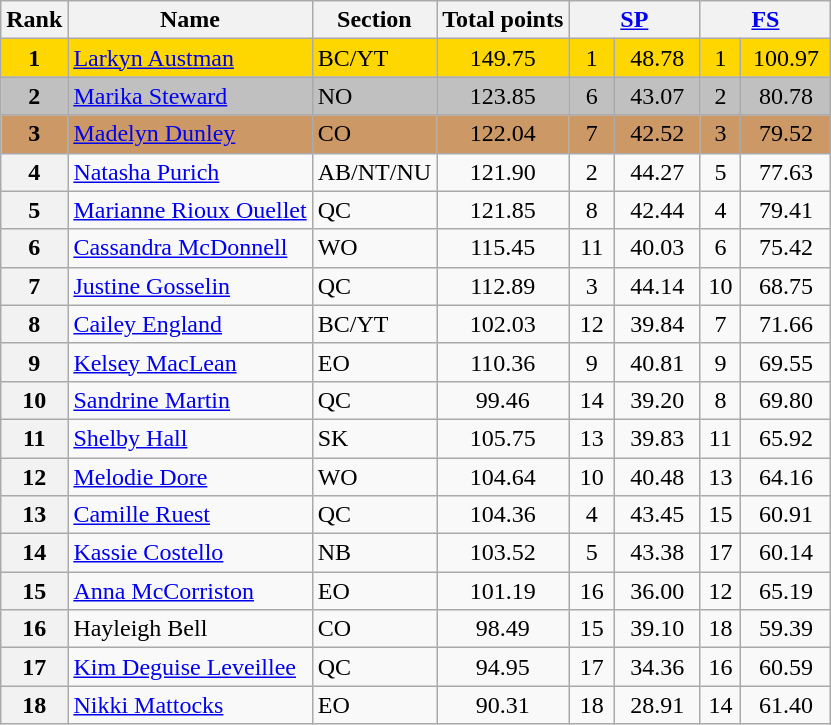<table class="wikitable sortable">
<tr>
<th>Rank</th>
<th>Name</th>
<th>Section</th>
<th>Total points</th>
<th colspan="2" width="80px"><a href='#'>SP</a></th>
<th colspan="2" width="80px"><a href='#'>FS</a></th>
</tr>
<tr bgcolor="gold">
<td align="center"><strong>1</strong></td>
<td><a href='#'>Larkyn Austman</a></td>
<td>BC/YT</td>
<td align="center">149.75</td>
<td align="center">1</td>
<td align="center">48.78</td>
<td align="center">1</td>
<td align="center">100.97</td>
</tr>
<tr bgcolor="silver">
<td align="center"><strong>2</strong></td>
<td><a href='#'>Marika Steward</a></td>
<td>NO</td>
<td align="center">123.85</td>
<td align="center">6</td>
<td align="center">43.07</td>
<td align="center">2</td>
<td align="center">80.78</td>
</tr>
<tr bgcolor="cc9966">
<td align="center"><strong>3</strong></td>
<td><a href='#'>Madelyn Dunley</a></td>
<td>CO</td>
<td align="center">122.04</td>
<td align="center">7</td>
<td align="center">42.52</td>
<td align="center">3</td>
<td align="center">79.52</td>
</tr>
<tr>
<th>4</th>
<td><a href='#'>Natasha Purich</a></td>
<td>AB/NT/NU</td>
<td align="center">121.90</td>
<td align="center">2</td>
<td align="center">44.27</td>
<td align="center">5</td>
<td align="center">77.63</td>
</tr>
<tr>
<th>5</th>
<td><a href='#'>Marianne Rioux Ouellet</a></td>
<td>QC</td>
<td align="center">121.85</td>
<td align="center">8</td>
<td align="center">42.44</td>
<td align="center">4</td>
<td align="center">79.41</td>
</tr>
<tr>
<th>6</th>
<td><a href='#'>Cassandra McDonnell</a></td>
<td>WO</td>
<td align="center">115.45</td>
<td align="center">11</td>
<td align="center">40.03</td>
<td align="center">6</td>
<td align="center">75.42</td>
</tr>
<tr>
<th>7</th>
<td><a href='#'>Justine Gosselin</a></td>
<td>QC</td>
<td align="center">112.89</td>
<td align="center">3</td>
<td align="center">44.14</td>
<td align="center">10</td>
<td align="center">68.75</td>
</tr>
<tr>
<th>8</th>
<td><a href='#'>Cailey England</a></td>
<td>BC/YT</td>
<td align="center">102.03</td>
<td align="center">12</td>
<td align="center">39.84</td>
<td align="center">7</td>
<td align="center">71.66</td>
</tr>
<tr>
<th>9</th>
<td><a href='#'>Kelsey MacLean</a></td>
<td>EO</td>
<td align="center">110.36</td>
<td align="center">9</td>
<td align="center">40.81</td>
<td align="center">9</td>
<td align="center">69.55</td>
</tr>
<tr>
<th>10</th>
<td><a href='#'>Sandrine Martin</a></td>
<td>QC</td>
<td align="center">99.46</td>
<td align="center">14</td>
<td align="center">39.20</td>
<td align="center">8</td>
<td align="center">69.80</td>
</tr>
<tr>
<th>11</th>
<td><a href='#'>Shelby Hall</a></td>
<td>SK</td>
<td align="center">105.75</td>
<td align="center">13</td>
<td align="center">39.83</td>
<td align="center">11</td>
<td align="center">65.92</td>
</tr>
<tr>
<th>12</th>
<td><a href='#'>Melodie Dore</a></td>
<td>WO</td>
<td align="center">104.64</td>
<td align="center">10</td>
<td align="center">40.48</td>
<td align="center">13</td>
<td align="center">64.16</td>
</tr>
<tr>
<th>13</th>
<td><a href='#'>Camille Ruest</a></td>
<td>QC</td>
<td align="center">104.36</td>
<td align="center">4</td>
<td align="center">43.45</td>
<td align="center">15</td>
<td align="center">60.91</td>
</tr>
<tr>
<th>14</th>
<td><a href='#'>Kassie Costello</a></td>
<td>NB</td>
<td align="center">103.52</td>
<td align="center">5</td>
<td align="center">43.38</td>
<td align="center">17</td>
<td align="center">60.14</td>
</tr>
<tr>
<th>15</th>
<td><a href='#'>Anna McCorriston</a></td>
<td>EO</td>
<td align="center">101.19</td>
<td align="center">16</td>
<td align="center">36.00</td>
<td align="center">12</td>
<td align="center">65.19</td>
</tr>
<tr>
<th>16</th>
<td>Hayleigh Bell</td>
<td>CO</td>
<td align="center">98.49</td>
<td align="center">15</td>
<td align="center">39.10</td>
<td align="center">18</td>
<td align="center">59.39</td>
</tr>
<tr>
<th>17</th>
<td><a href='#'>Kim Deguise Leveillee</a></td>
<td>QC</td>
<td align="center">94.95</td>
<td align="center">17</td>
<td align="center">34.36</td>
<td align="center">16</td>
<td align="center">60.59</td>
</tr>
<tr>
<th>18</th>
<td><a href='#'>Nikki Mattocks</a></td>
<td>EO</td>
<td align="center">90.31</td>
<td align="center">18</td>
<td align="center">28.91</td>
<td align="center">14</td>
<td align="center">61.40</td>
</tr>
</table>
